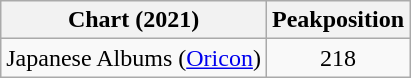<table class="wikitable">
<tr>
<th>Chart (2021)</th>
<th>Peakposition</th>
</tr>
<tr>
<td>Japanese Albums (<a href='#'>Oricon</a>)</td>
<td align="center">218</td>
</tr>
</table>
